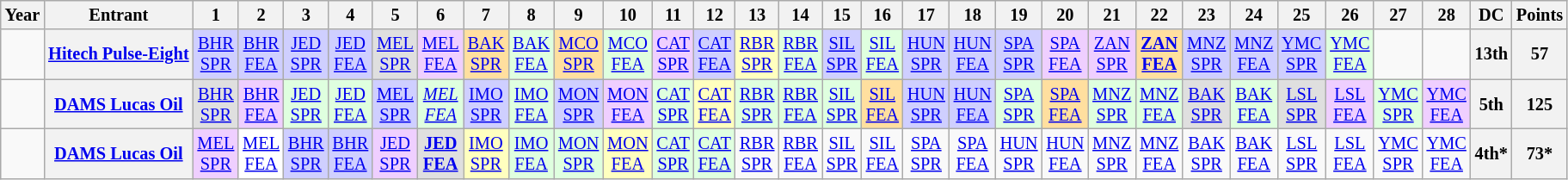<table class="wikitable" style="text-align:center; font-size:85%;">
<tr>
<th scope="col">Year</th>
<th scope="col">Entrant</th>
<th scope="col">1</th>
<th scope="col">2</th>
<th scope="col">3</th>
<th scope="col">4</th>
<th scope="col">5</th>
<th scope="col">6</th>
<th scope="col">7</th>
<th scope="col">8</th>
<th scope="col">9</th>
<th scope="col">10</th>
<th scope="col">11</th>
<th scope="col">12</th>
<th scope="col">13</th>
<th scope="col">14</th>
<th scope="col">15</th>
<th scope="col">16</th>
<th scope="col">17</th>
<th scope="col">18</th>
<th scope="col">19</th>
<th scope="col">20</th>
<th scope="col">21</th>
<th scope="col">22</th>
<th scope="col">23</th>
<th scope="col">24</th>
<th scope="col">25</th>
<th scope="col">26</th>
<th scope="col">27</th>
<th scope="col">28</th>
<th scope="col">DC</th>
<th scope="col">Points</th>
</tr>
<tr>
<td scope="row"></td>
<th nowrap><a href='#'>Hitech Pulse-Eight</a></th>
<td style="background:#CFCFFF;"><a href='#'>BHR<br>SPR</a><br></td>
<td style="background:#CFCFFF;"><a href='#'>BHR<br>FEA</a><br></td>
<td style="background:#CFCFFF;"><a href='#'>JED<br>SPR</a><br></td>
<td style="background:#CFCFFF;"><a href='#'>JED<br>FEA</a><br> </td>
<td style="background:#DFDFDF;"><a href='#'>MEL<br>SPR</a><br></td>
<td style="background:#EFCFFF;"><a href='#'>MEL<br>FEA</a><br></td>
<td style="background:#FFDF9F;"><a href='#'>BAK<br>SPR</a><br></td>
<td style="background:#DFFFDF;"><a href='#'>BAK<br>FEA</a><br></td>
<td style="background:#FFDF9F;"><a href='#'>MCO<br>SPR</a><br></td>
<td style="background:#DFFFDF;"><a href='#'>MCO<br>FEA</a><br></td>
<td style="background:#EFCFFF;"><a href='#'>CAT<br>SPR</a><br></td>
<td style="background:#CFCFFF;"><a href='#'>CAT<br>FEA</a><br></td>
<td style="background:#FFFFBF;"><a href='#'>RBR<br>SPR</a><br></td>
<td style="background:#DFFFDF;"><a href='#'>RBR<br>FEA</a><br></td>
<td style="background:#CFCFFF;"><a href='#'>SIL<br>SPR</a><br></td>
<td style="background:#DFFFDF;"><a href='#'>SIL<br>FEA</a><br></td>
<td style="background:#CFCFFF;"><a href='#'>HUN<br>SPR</a><br></td>
<td style="background:#CFCFFF;"><a href='#'>HUN<br>FEA</a><br></td>
<td style="background:#CFCFFF;"><a href='#'>SPA<br>SPR</a><br></td>
<td style="background:#EFCFFF;"><a href='#'>SPA<br>FEA</a><br></td>
<td style="background:#EFCFFF;"><a href='#'>ZAN<br>SPR</a><br></td>
<td style="background:#FFDF9F;"><strong><a href='#'>ZAN<br>FEA</a></strong><br></td>
<td style="background:#CFCFFF;"><a href='#'>MNZ<br>SPR</a><br></td>
<td style="background:#CFCFFF;"><a href='#'>MNZ<br>FEA</a><br></td>
<td style="background:#CFCFFF;"><a href='#'>YMC<br>SPR</a><br></td>
<td style="background:#DFFFDF;"><a href='#'>YMC<br>FEA</a><br></td>
<td></td>
<td></td>
<th>13th</th>
<th>57</th>
</tr>
<tr>
<td scope="row"></td>
<th nowrap><a href='#'>DAMS Lucas Oil</a></th>
<td style="background:#DFDFDF;"><a href='#'>BHR<br>SPR</a><br></td>
<td style="background:#EFCFFF;"><a href='#'>BHR<br>FEA</a><br></td>
<td style="background:#DFFFDF;"><a href='#'>JED<br>SPR</a><br></td>
<td style="background:#DFFFDF;"><a href='#'>JED<br>FEA</a><br></td>
<td style="background:#CFCFFF;"><a href='#'>MEL<br>SPR</a><br></td>
<td style="background:#DFFFDF;"><em><a href='#'>MEL<br>FEA</a></em><br></td>
<td style="background:#CFCFFF;"><a href='#'>IMO<br>SPR</a><br></td>
<td style="background:#DFFFDF;"><a href='#'>IMO<br>FEA</a><br></td>
<td style="background:#CFCFFF;"><a href='#'>MON<br>SPR</a><br></td>
<td style="background:#EFCFFF;"><a href='#'>MON<br>FEA</a><br></td>
<td style="background:#DFFFDF;"><a href='#'>CAT<br>SPR</a><br></td>
<td style="background:#FFFFBF;"><a href='#'>CAT<br>FEA</a><br></td>
<td style="background:#DFFFDF;"><a href='#'>RBR<br>SPR</a><br></td>
<td style="background:#DFFFDF;"><a href='#'>RBR<br>FEA</a><br></td>
<td style="background:#DFFFDF;"><a href='#'>SIL<br>SPR</a><br></td>
<td style="background:#FFDF9F;"><a href='#'>SIL<br>FEA</a><br></td>
<td style="background:#CFCFFF;"><a href='#'>HUN<br>SPR</a><br></td>
<td style="background:#CFCFFF;"><a href='#'>HUN<br>FEA</a><br></td>
<td style="background:#DFFFDF;"><a href='#'>SPA<br>SPR</a><br></td>
<td style="background:#FFDF9F;"><a href='#'>SPA<br>FEA</a><br></td>
<td style="background:#DFFFDF;"><a href='#'>MNZ<br>SPR</a><br></td>
<td style="background:#DFFFDF;"><a href='#'>MNZ<br>FEA</a><br></td>
<td style="background:#DFDFDF;"><a href='#'>BAK<br>SPR</a><br></td>
<td style="background:#DFFFDF;"><a href='#'>BAK<br>FEA</a><br></td>
<td style="background:#DFDFDF;"><a href='#'>LSL<br>SPR</a><br></td>
<td style="background:#EFCFFF;"><a href='#'>LSL<br>FEA</a><br></td>
<td style="background:#DFFFDF;"><a href='#'>YMC<br>SPR</a><br></td>
<td style="background:#EFCFFF;"><a href='#'>YMC<br>FEA</a><br></td>
<th>5th</th>
<th>125</th>
</tr>
<tr>
<td scope="row"></td>
<th><a href='#'>DAMS Lucas Oil</a></th>
<td style="background:#EFCFFF;"><a href='#'>MEL<br>SPR</a><br></td>
<td style="background:#FFFFFF;"><a href='#'>MEL<br>FEA</a><br></td>
<td style="background:#CFCFFF;"><a href='#'>BHR<br>SPR</a><br></td>
<td style="background:#CFCFFF;"><a href='#'>BHR<br>FEA</a><br></td>
<td style="background:#EFCFFF;"><a href='#'>JED<br>SPR</a><br></td>
<td style="background:#DFDFDF;"><strong><a href='#'>JED<br>FEA</a></strong><br></td>
<td style="background:#FFFFBF;"><a href='#'>IMO<br>SPR</a><br></td>
<td style="background:#DFFFDF;"><a href='#'>IMO<br>FEA</a><br></td>
<td style="background:#DFFFDF;"><a href='#'>MON<br>SPR</a><br></td>
<td style="background:#FFFFBF;"><a href='#'>MON<br>FEA</a><br></td>
<td style="background:#DFFFDF;"><a href='#'>CAT<br>SPR</a><br></td>
<td style="background:#DFFFDF;"><a href='#'>CAT<br>FEA</a><br></td>
<td><a href='#'>RBR<br>SPR</a></td>
<td><a href='#'>RBR<br>FEA</a></td>
<td><a href='#'>SIL<br>SPR</a></td>
<td><a href='#'>SIL<br>FEA</a></td>
<td><a href='#'>SPA<br>SPR</a></td>
<td><a href='#'>SPA<br>FEA</a></td>
<td><a href='#'>HUN<br>SPR</a></td>
<td><a href='#'>HUN<br>FEA</a></td>
<td><a href='#'>MNZ<br>SPR</a></td>
<td><a href='#'>MNZ<br>FEA</a></td>
<td><a href='#'>BAK<br>SPR</a></td>
<td><a href='#'>BAK<br>FEA</a></td>
<td><a href='#'>LSL<br>SPR</a></td>
<td><a href='#'>LSL<br>FEA</a></td>
<td><a href='#'>YMC<br>SPR</a></td>
<td><a href='#'>YMC<br>FEA</a></td>
<th>4th*</th>
<th>73*</th>
</tr>
</table>
